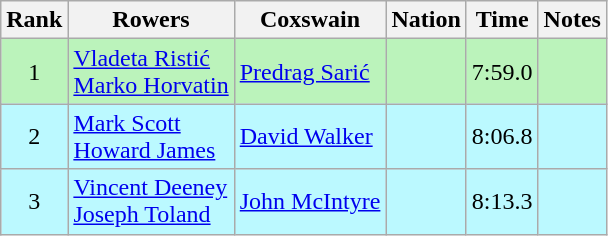<table class="wikitable sortable" style="text-align:center">
<tr>
<th>Rank</th>
<th>Rowers</th>
<th>Coxswain</th>
<th>Nation</th>
<th>Time</th>
<th>Notes</th>
</tr>
<tr bgcolor=bbf3bb>
<td>1</td>
<td align=left><a href='#'>Vladeta Ristić</a><br><a href='#'>Marko Horvatin</a></td>
<td align=left><a href='#'>Predrag Sarić</a></td>
<td align=left></td>
<td>7:59.0</td>
<td></td>
</tr>
<tr bgcolor=bbf9ff>
<td>2</td>
<td align=left><a href='#'>Mark Scott</a><br><a href='#'>Howard James</a></td>
<td align=left><a href='#'>David Walker</a></td>
<td align=left></td>
<td>8:06.8</td>
<td></td>
</tr>
<tr bgcolor=bbf9ff>
<td>3</td>
<td align=left><a href='#'>Vincent Deeney</a><br><a href='#'>Joseph Toland</a></td>
<td align=left><a href='#'>John McIntyre</a></td>
<td align=left></td>
<td>8:13.3</td>
<td></td>
</tr>
</table>
